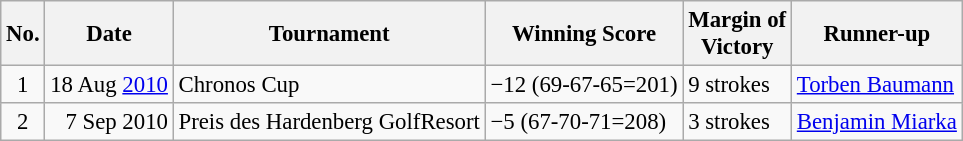<table class="wikitable" style="font-size:95%;">
<tr>
<th>No.</th>
<th>Date</th>
<th>Tournament</th>
<th>Winning Score</th>
<th>Margin of<br>Victory</th>
<th>Runner-up</th>
</tr>
<tr>
<td align=center>1</td>
<td align=right>18 Aug <a href='#'>2010</a></td>
<td>Chronos Cup</td>
<td>−12 (69-67-65=201)</td>
<td>9 strokes</td>
<td> <a href='#'>Torben Baumann</a></td>
</tr>
<tr>
<td align=center>2</td>
<td align=right>7 Sep 2010</td>
<td>Preis des Hardenberg GolfResort</td>
<td>−5 (67-70-71=208)</td>
<td>3 strokes</td>
<td> <a href='#'>Benjamin Miarka</a></td>
</tr>
</table>
